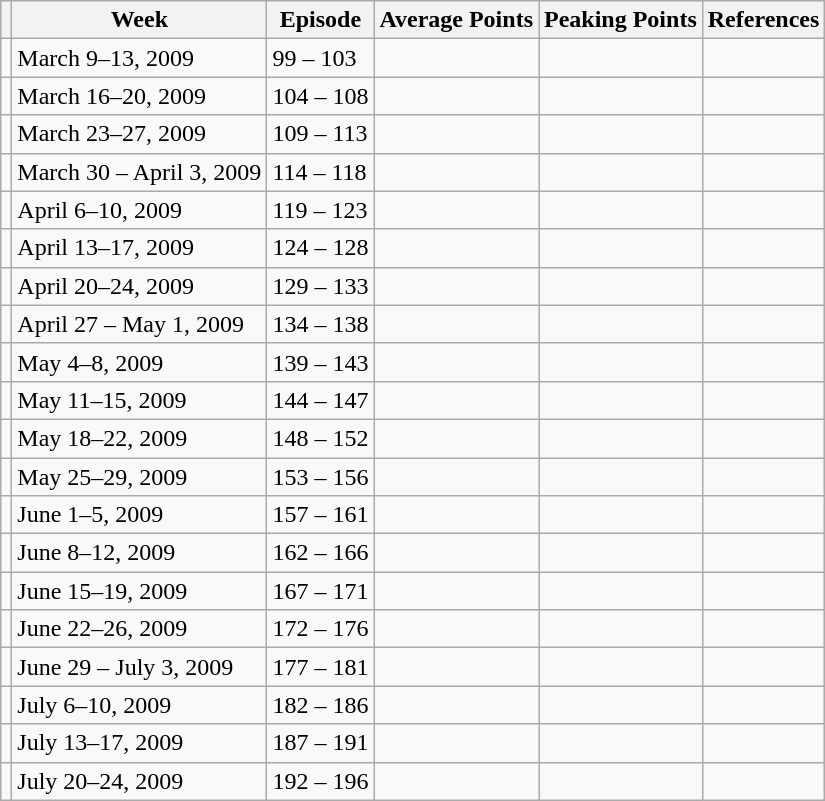<table class="wikitable">
<tr>
<th></th>
<th>Week</th>
<th>Episode</th>
<th>Average Points</th>
<th>Peaking Points</th>
<th>References</th>
</tr>
<tr>
<td></td>
<td>March 9–13, 2009</td>
<td>99 – 103</td>
<td></td>
<td></td>
<td></td>
</tr>
<tr>
<td></td>
<td>March 16–20, 2009</td>
<td>104 – 108</td>
<td></td>
<td></td>
<td></td>
</tr>
<tr>
<td></td>
<td>March 23–27, 2009</td>
<td>109 – 113</td>
<td></td>
<td></td>
<td></td>
</tr>
<tr>
<td></td>
<td>March 30 – April 3, 2009</td>
<td>114 – 118</td>
<td></td>
<td></td>
<td></td>
</tr>
<tr>
<td></td>
<td>April 6–10, 2009</td>
<td>119 – 123</td>
<td></td>
<td></td>
<td></td>
</tr>
<tr>
<td></td>
<td>April 13–17, 2009</td>
<td>124 – 128</td>
<td></td>
<td></td>
<td></td>
</tr>
<tr>
<td></td>
<td>April 20–24, 2009</td>
<td>129 – 133</td>
<td></td>
<td></td>
<td></td>
</tr>
<tr>
<td></td>
<td>April 27 – May 1, 2009</td>
<td>134 – 138</td>
<td></td>
<td></td>
<td></td>
</tr>
<tr>
<td></td>
<td>May 4–8, 2009</td>
<td>139 – 143</td>
<td></td>
<td></td>
<td></td>
</tr>
<tr>
<td></td>
<td>May 11–15, 2009</td>
<td>144 – 147</td>
<td></td>
<td></td>
<td></td>
</tr>
<tr>
<td></td>
<td>May 18–22, 2009</td>
<td>148 – 152</td>
<td></td>
<td></td>
<td></td>
</tr>
<tr>
<td></td>
<td>May 25–29, 2009</td>
<td>153 – 156</td>
<td></td>
<td></td>
<td></td>
</tr>
<tr>
<td></td>
<td>June 1–5, 2009</td>
<td>157 – 161</td>
<td></td>
<td></td>
<td></td>
</tr>
<tr>
<td></td>
<td>June 8–12, 2009</td>
<td>162 – 166</td>
<td></td>
<td></td>
<td></td>
</tr>
<tr>
<td></td>
<td>June 15–19, 2009</td>
<td>167 – 171</td>
<td></td>
<td></td>
<td></td>
</tr>
<tr>
<td></td>
<td>June 22–26, 2009</td>
<td>172 – 176</td>
<td></td>
<td></td>
<td></td>
</tr>
<tr>
<td></td>
<td>June 29 – July 3, 2009</td>
<td>177 – 181</td>
<td></td>
<td></td>
<td></td>
</tr>
<tr>
<td></td>
<td>July 6–10, 2009</td>
<td>182 – 186</td>
<td></td>
<td></td>
<td></td>
</tr>
<tr>
<td></td>
<td>July 13–17, 2009</td>
<td>187 – 191</td>
<td></td>
<td></td>
<td></td>
</tr>
<tr>
<td></td>
<td>July 20–24, 2009</td>
<td>192 – 196</td>
<td></td>
<td></td>
<td></td>
</tr>
</table>
